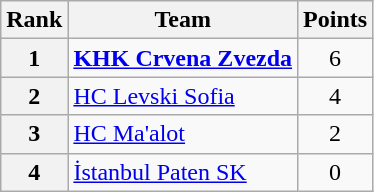<table class="wikitable" style="text-align: center;">
<tr>
<th>Rank</th>
<th>Team</th>
<th>Points</th>
</tr>
<tr>
<th>1</th>
<td style="text-align: left;"> <strong><a href='#'>KHK Crvena Zvezda</a></strong></td>
<td>6</td>
</tr>
<tr>
<th>2</th>
<td style="text-align: left;"> <a href='#'>HC Levski Sofia</a></td>
<td>4</td>
</tr>
<tr>
<th>3</th>
<td style="text-align: left;"> <a href='#'>HC Ma'alot</a></td>
<td>2</td>
</tr>
<tr>
<th>4</th>
<td style="text-align: left;"> <a href='#'>İstanbul Paten SK</a></td>
<td>0</td>
</tr>
</table>
